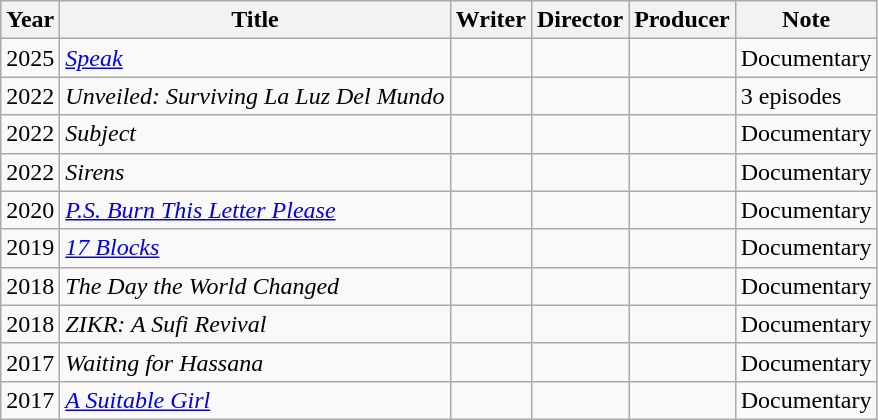<table class="wikitable sortable">
<tr>
<th>Year</th>
<th>Title</th>
<th>Writer</th>
<th>Director</th>
<th>Producer</th>
<th>Note</th>
</tr>
<tr>
<td>2025</td>
<td><em><a href='#'>Speak</a></em></td>
<td style="text-align:center;"></td>
<td style="text-align:center;"></td>
<td style="text-align:center;"></td>
<td>Documentary</td>
</tr>
<tr>
<td>2022</td>
<td><em>Unveiled: Surviving La Luz Del Mundo</em></td>
<td style="text-align:center;"></td>
<td style="text-align:center;"></td>
<td style="text-align:center;"></td>
<td>3 episodes</td>
</tr>
<tr>
<td>2022</td>
<td><em>Subject</em></td>
<td style="text-align:center;"></td>
<td style="text-align:center;"></td>
<td style="text-align:center;"></td>
<td>Documentary</td>
</tr>
<tr>
<td>2022</td>
<td><em>Sirens</em></td>
<td style="text-align:center;"></td>
<td style="text-align:center;"></td>
<td style="text-align:center;"></td>
<td>Documentary</td>
</tr>
<tr>
<td>2020</td>
<td><em><a href='#'>P.S. Burn This Letter Please</a></em></td>
<td style="text-align:center;"></td>
<td style="text-align:center;"></td>
<td style="text-align:center;"></td>
<td>Documentary</td>
</tr>
<tr>
<td>2019</td>
<td><em><a href='#'>17 Blocks</a></em></td>
<td style="text-align:center;"></td>
<td style="text-align:center;"></td>
<td style="text-align:center;"></td>
<td>Documentary</td>
</tr>
<tr>
<td>2018</td>
<td><em>The Day the World Changed</em></td>
<td style="text-align:center;"></td>
<td style="text-align:center;"></td>
<td style="text-align:center;"></td>
<td>Documentary</td>
</tr>
<tr>
<td>2018</td>
<td><em>ZIKR: A Sufi Revival</em></td>
<td style="text-align:center;"></td>
<td style="text-align:center;"></td>
<td style="text-align:center;"></td>
<td>Documentary</td>
</tr>
<tr>
<td>2017</td>
<td><em>Waiting for Hassana</em></td>
<td style="text-align:center;"></td>
<td style="text-align:center;"></td>
<td style="text-align:center;"></td>
<td>Documentary</td>
</tr>
<tr>
<td>2017</td>
<td><em><a href='#'>A Suitable Girl</a></em></td>
<td style="text-align:center;"></td>
<td style="text-align:center;"></td>
<td style="text-align:center;"></td>
<td>Documentary</td>
</tr>
</table>
